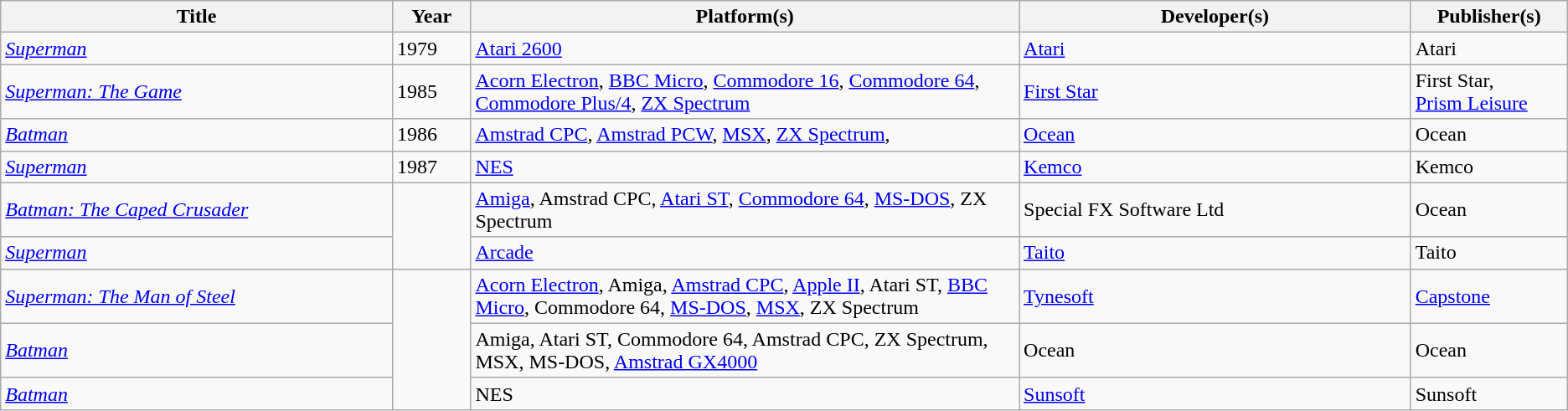<table class="wikitable sortable">
<tr>
<th style="width:25%">Title</th>
<th style="width:5%;">Year</th>
<th style="width:35%">Platform(s)</th>
<th style="width:25%">Developer(s)</th>
<th style="width:10%">Publisher(s)</th>
</tr>
<tr>
<td><em><a href='#'>Superman</a></em></td>
<td>1979</td>
<td><a href='#'>Atari 2600</a></td>
<td><a href='#'>Atari</a></td>
<td>Atari</td>
</tr>
<tr>
<td><em><a href='#'>Superman: The Game</a></em></td>
<td>1985</td>
<td><a href='#'>Acorn Electron</a>, <a href='#'>BBC Micro</a>, <a href='#'>Commodore 16</a>, <a href='#'>Commodore 64</a>, <a href='#'>Commodore Plus/4</a>, <a href='#'>ZX Spectrum</a></td>
<td><a href='#'>First Star</a></td>
<td>First Star, <a href='#'>Prism Leisure</a></td>
</tr>
<tr>
<td><em><a href='#'>Batman</a></em></td>
<td>1986</td>
<td><a href='#'>Amstrad CPC</a>, <a href='#'>Amstrad PCW</a>, <a href='#'>MSX</a>, <a href='#'>ZX Spectrum</a>,</td>
<td><a href='#'>Ocean</a></td>
<td>Ocean</td>
</tr>
<tr>
<td><em><a href='#'>Superman</a></em></td>
<td>1987</td>
<td><a href='#'>NES</a></td>
<td><a href='#'>Kemco</a></td>
<td>Kemco</td>
</tr>
<tr>
<td><em><a href='#'>Batman: The Caped Crusader</a></em></td>
<td rowspan="2"></td>
<td><a href='#'>Amiga</a>, Amstrad CPC, <a href='#'>Atari ST</a>, <a href='#'>Commodore 64</a>, <a href='#'>MS-DOS</a>, ZX Spectrum</td>
<td>Special FX Software Ltd</td>
<td>Ocean</td>
</tr>
<tr>
<td><em><a href='#'>Superman</a></em></td>
<td><a href='#'>Arcade</a></td>
<td><a href='#'>Taito</a></td>
<td>Taito</td>
</tr>
<tr>
<td><em><a href='#'>Superman: The Man of Steel</a></em></td>
<td rowspan="3"></td>
<td><a href='#'>Acorn Electron</a>, Amiga, <a href='#'>Amstrad CPC</a>, <a href='#'>Apple II</a>, Atari ST, <a href='#'>BBC Micro</a>, Commodore 64, <a href='#'>MS-DOS</a>, <a href='#'>MSX</a>, ZX Spectrum</td>
<td><a href='#'>Tynesoft</a></td>
<td><a href='#'>Capstone</a></td>
</tr>
<tr>
<td><em><a href='#'>Batman</a></em></td>
<td>Amiga, Atari ST, Commodore 64, Amstrad CPC, ZX Spectrum, MSX, MS-DOS, <a href='#'>Amstrad GX4000</a></td>
<td>Ocean</td>
<td>Ocean</td>
</tr>
<tr>
<td><em><a href='#'>Batman</a></em></td>
<td>NES</td>
<td><a href='#'>Sunsoft</a></td>
<td>Sunsoft</td>
</tr>
</table>
